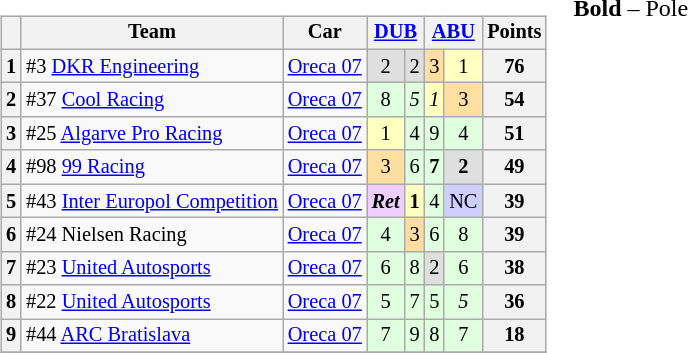<table>
<tr>
<td></td>
<td valign="top"><br><table class="wikitable" style="font-size: 85%; text-align:center;">
<tr>
<th></th>
<th>Team</th>
<th>Car</th>
<th colspan=2><a href='#'>DUB</a><br></th>
<th colspan=2><a href='#'>ABU</a><br></th>
<th>Points</th>
</tr>
<tr>
<th>1</th>
<td align="left"> #3 <a href='#'>DKR Engineering</a></td>
<td align="left"><a href='#'>Oreca 07</a></td>
<td style="background:#DFDFDF;">2</td>
<td style="background:#DFDFDF;">2</td>
<td style="background:#FFDF9F;">3</td>
<td style="background:#FFFFBF;">1</td>
<th>76</th>
</tr>
<tr>
<th>2</th>
<td align="left"> #37 <a href='#'>Cool Racing</a></td>
<td align="left"><a href='#'>Oreca 07</a></td>
<td style="background:#DFFFDF;">8</td>
<td style="background:#DFFFDF;"><em>5</em></td>
<td style="background:#FFFFBF;"><em>1</em></td>
<td style="background:#FFDF9F;">3</td>
<th>54</th>
</tr>
<tr>
<th>3</th>
<td align="left"> #25 <a href='#'>Algarve Pro Racing</a></td>
<td align="left"><a href='#'>Oreca 07</a></td>
<td style="background:#FFFFBF;">1</td>
<td style="background:#DFFFDF;">4</td>
<td style="background:#DFFFDF;">9</td>
<td style="background:#DFFFDF;">4</td>
<th>51</th>
</tr>
<tr>
<th>4</th>
<td align="left"> #98 <a href='#'>99 Racing</a></td>
<td align="left"><a href='#'>Oreca 07</a></td>
<td style="background:#FFDF9F;">3</td>
<td style="background:#DFFFDF;">6</td>
<td style="background:#DFFFDF;"><strong>7</strong></td>
<td style="background:#DFDFDF;"><strong>2</strong></td>
<th>49</th>
</tr>
<tr>
<th>5</th>
<td align="left"> #43 <a href='#'>Inter Europol Competition</a></td>
<td align="left"><a href='#'>Oreca 07</a></td>
<td style="background:#EFCFFF;"><strong><em>Ret</em></strong></td>
<td style="background:#FFFFBF;"><strong>1</strong></td>
<td style="background:#DFFFDF;">4</td>
<td style="background:#CFCFFF;">NC</td>
<th>39</th>
</tr>
<tr>
<th>6</th>
<td align="left"> #24 Nielsen Racing</td>
<td align="left"><a href='#'>Oreca 07</a></td>
<td style="background:#DFFFDF;">4</td>
<td style="background:#FFDF9F;">3</td>
<td style="background:#DFFFDF;">6</td>
<td style="background:#DFFFDF;">8</td>
<th>39</th>
</tr>
<tr>
<th>7</th>
<td align="left"> #23 <a href='#'>United Autosports</a></td>
<td align="left"><a href='#'>Oreca 07</a></td>
<td style="background:#DFFFDF;">6</td>
<td style="background:#DFFFDF;">8</td>
<td style="background:#DFDFDF;">2</td>
<td style="background:#DFFFDF;">6</td>
<th>38</th>
</tr>
<tr>
<th>8</th>
<td align="left"> #22 <a href='#'>United Autosports</a></td>
<td align="left"><a href='#'>Oreca 07</a></td>
<td style="background:#DFFFDF;">5</td>
<td style="background:#DFFFDF;">7</td>
<td style="background:#DFFFDF;">5</td>
<td style="background:#DFFFDF;"><em>5</em></td>
<th>36</th>
</tr>
<tr>
<th>9</th>
<td align="left"> #44 <a href='#'>ARC Bratislava</a></td>
<td align="left"><a href='#'>Oreca 07</a></td>
<td style="background:#DFFFDF;">7</td>
<td style="background:#DFFFDF;">9</td>
<td style="background:#DFFFDF;">8</td>
<td style="background:#DFFFDF;">7</td>
<th>18</th>
</tr>
<tr>
</tr>
</table>
</td>
<td valign="top"><br>
<span><strong>Bold</strong> – Pole<br></span></td>
</tr>
</table>
